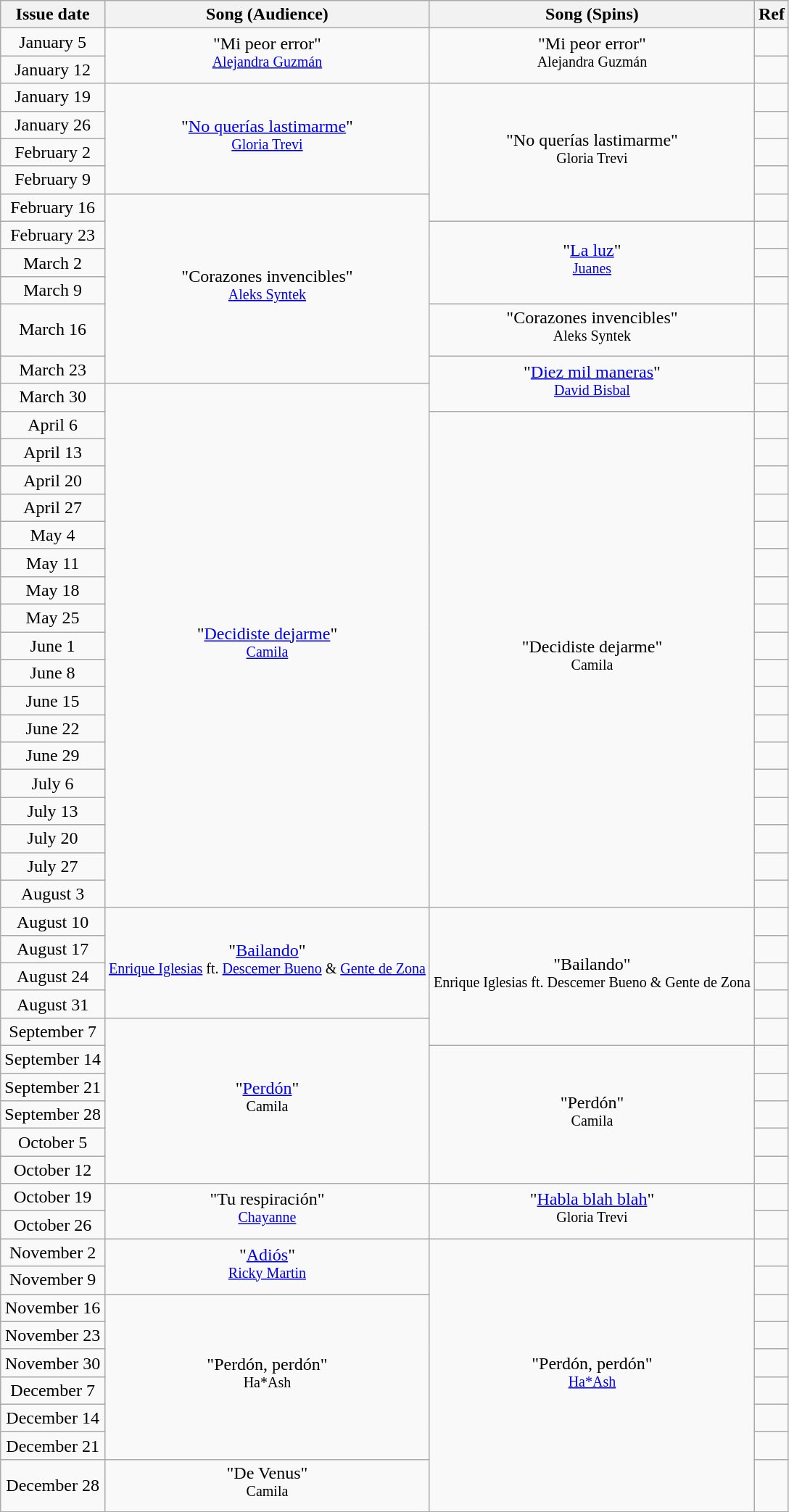<table class="wikitable" style="text-align: center;">
<tr>
<th>Issue date</th>
<th>Song (Audience)</th>
<th>Song (Spins)</th>
<th>Ref</th>
</tr>
<tr>
<td>January 5</td>
<td rowspan="2">"Mi peor error"<br><sup><a href='#'>Alejandra Guzmán</a></sup></td>
<td rowspan="2">"Mi peor error"<br><sup>Alejandra Guzmán</sup></td>
<td></td>
</tr>
<tr>
<td>January 12</td>
<td></td>
</tr>
<tr>
<td>January 19</td>
<td rowspan="4">"<a href='#'>No querías lastimarme</a>"<br><sup><a href='#'>Gloria Trevi</a></sup></td>
<td rowspan="5">"No querías lastimarme"<br><sup>Gloria Trevi</sup></td>
<td></td>
</tr>
<tr>
<td>January 26</td>
<td></td>
</tr>
<tr>
<td>February 2</td>
<td></td>
</tr>
<tr>
<td>February 9</td>
<td></td>
</tr>
<tr>
<td>February 16</td>
<td rowspan="6">"Corazones invencibles"<br><sup><a href='#'>Aleks Syntek</a></sup></td>
<td></td>
</tr>
<tr>
<td>February 23</td>
<td rowspan="3">"<a href='#'>La luz</a>"<br><sup><a href='#'>Juanes</a></sup></td>
<td></td>
</tr>
<tr>
<td>March 2</td>
<td></td>
</tr>
<tr>
<td>March 9</td>
<td></td>
</tr>
<tr>
<td>March 16</td>
<td rowspan="1">"Corazones invencibles"<br><sup>Aleks Syntek</sup></td>
<td></td>
</tr>
<tr>
<td>March 23</td>
<td rowspan="2">"<a href='#'>Diez mil maneras</a>"<br><sup><a href='#'>David Bisbal</a></sup></td>
<td></td>
</tr>
<tr>
<td>March 30</td>
<td rowspan="19">"<a href='#'>Decidiste dejarme</a>"<br><sup><a href='#'>Camila</a></sup></td>
<td></td>
</tr>
<tr>
<td>April 6</td>
<td rowspan="18">"Decidiste dejarme"<br><sup>Camila</sup></td>
<td></td>
</tr>
<tr>
<td>April 13</td>
<td></td>
</tr>
<tr>
<td>April 20</td>
<td></td>
</tr>
<tr>
<td>April 27</td>
<td></td>
</tr>
<tr>
<td>May 4</td>
<td></td>
</tr>
<tr>
<td>May 11</td>
<td></td>
</tr>
<tr>
<td>May 18</td>
<td></td>
</tr>
<tr>
<td>May 25</td>
<td></td>
</tr>
<tr>
<td>June 1</td>
<td></td>
</tr>
<tr>
<td>June 8</td>
<td></td>
</tr>
<tr>
<td>June 15</td>
<td></td>
</tr>
<tr>
<td>June 22</td>
<td></td>
</tr>
<tr>
<td>June 29</td>
<td></td>
</tr>
<tr>
<td>July 6</td>
<td></td>
</tr>
<tr>
<td>July 13</td>
<td></td>
</tr>
<tr>
<td>July 20</td>
<td></td>
</tr>
<tr>
<td>July 27</td>
<td></td>
</tr>
<tr>
<td>August 3</td>
<td></td>
</tr>
<tr>
<td>August 10</td>
<td rowspan="4">"<a href='#'>Bailando</a>"<br><sup><a href='#'>Enrique Iglesias</a> ft. <a href='#'>Descemer Bueno</a> & <a href='#'>Gente de Zona</a></sup></td>
<td rowspan="5">"Bailando"<br><sup>Enrique Iglesias ft. Descemer Bueno & Gente de Zona</sup></td>
<td></td>
</tr>
<tr>
<td>August 17</td>
<td></td>
</tr>
<tr>
<td>August 24</td>
<td></td>
</tr>
<tr>
<td>August 31</td>
<td></td>
</tr>
<tr>
<td>September 7</td>
<td rowspan="6">"<a href='#'>Perdón</a>"<br><sup>Camila</sup></td>
<td></td>
</tr>
<tr>
<td>September 14</td>
<td rowspan="5">"Perdón"<br><sup>Camila</sup></td>
<td></td>
</tr>
<tr>
<td>September 21</td>
<td></td>
</tr>
<tr>
<td>September 28</td>
<td></td>
</tr>
<tr>
<td>October 5</td>
<td></td>
</tr>
<tr>
<td>October 12</td>
<td></td>
</tr>
<tr>
<td>October 19</td>
<td rowspan="2">"Tu respiración"<br><sup><a href='#'>Chayanne</a></sup></td>
<td rowspan="2">"<a href='#'>Habla blah blah</a>"<br><sup>Gloria Trevi</sup></td>
<td></td>
</tr>
<tr>
<td>October 26</td>
<td></td>
</tr>
<tr>
<td>November 2</td>
<td rowspan="2">"<a href='#'>Adiós</a>"<br><sup><a href='#'>Ricky Martin</a></sup></td>
<td rowspan="9">"Perdón, perdón"<br><sup><a href='#'>Ha*Ash</a></sup></td>
<td></td>
</tr>
<tr>
<td>November 9</td>
<td></td>
</tr>
<tr>
<td>November 16</td>
<td rowspan="6">"Perdón, perdón"<br><sup>Ha*Ash</sup></td>
<td></td>
</tr>
<tr>
<td>November 23</td>
<td></td>
</tr>
<tr>
<td>November 30</td>
<td></td>
</tr>
<tr>
<td>December 7</td>
<td></td>
</tr>
<tr>
<td>December 14</td>
<td></td>
</tr>
<tr>
<td>December 21</td>
<td></td>
</tr>
<tr>
<td>December 28</td>
<td rowspan="1">"De Venus"<br><sup>Camila</sup></td>
<td></td>
</tr>
<tr>
</tr>
</table>
